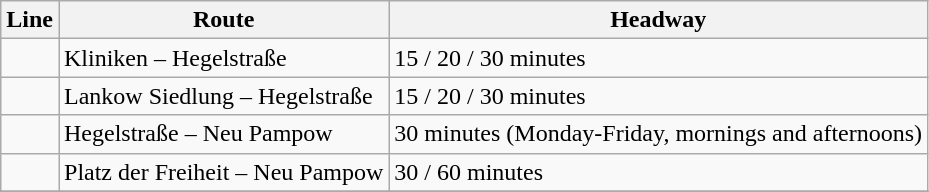<table class="wikitable" style="text-align:center;">
<tr>
<th>Line</th>
<th>Route</th>
<th>Headway</th>
</tr>
<tr>
<td></td>
<td style="text-align:left;">Kliniken – Hegelstraße</td>
<td style="text-align:left;">15 / 20 / 30 minutes</td>
</tr>
<tr>
<td></td>
<td style="text-align:left;">Lankow Siedlung – Hegelstraße</td>
<td style="text-align:left;">15 / 20 / 30 minutes</td>
</tr>
<tr>
<td></td>
<td style="text-align:left;">Hegelstraße – Neu Pampow</td>
<td style="text-align:left;">30 minutes (Monday-Friday, mornings and afternoons)</td>
</tr>
<tr>
<td></td>
<td style="text-align:left;">Platz der Freiheit – Neu Pampow</td>
<td style="text-align:left;">30 / 60 minutes</td>
</tr>
<tr>
</tr>
</table>
